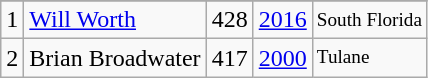<table class="wikitable">
<tr>
</tr>
<tr>
<td>1</td>
<td><a href='#'>Will Worth</a></td>
<td><abbr>428</abbr></td>
<td><a href='#'>2016</a></td>
<td style="font-size:80%;">South Florida</td>
</tr>
<tr>
<td>2</td>
<td>Brian Broadwater</td>
<td><abbr>417</abbr></td>
<td><a href='#'>2000</a></td>
<td style="font-size:80%;">Tulane</td>
</tr>
</table>
